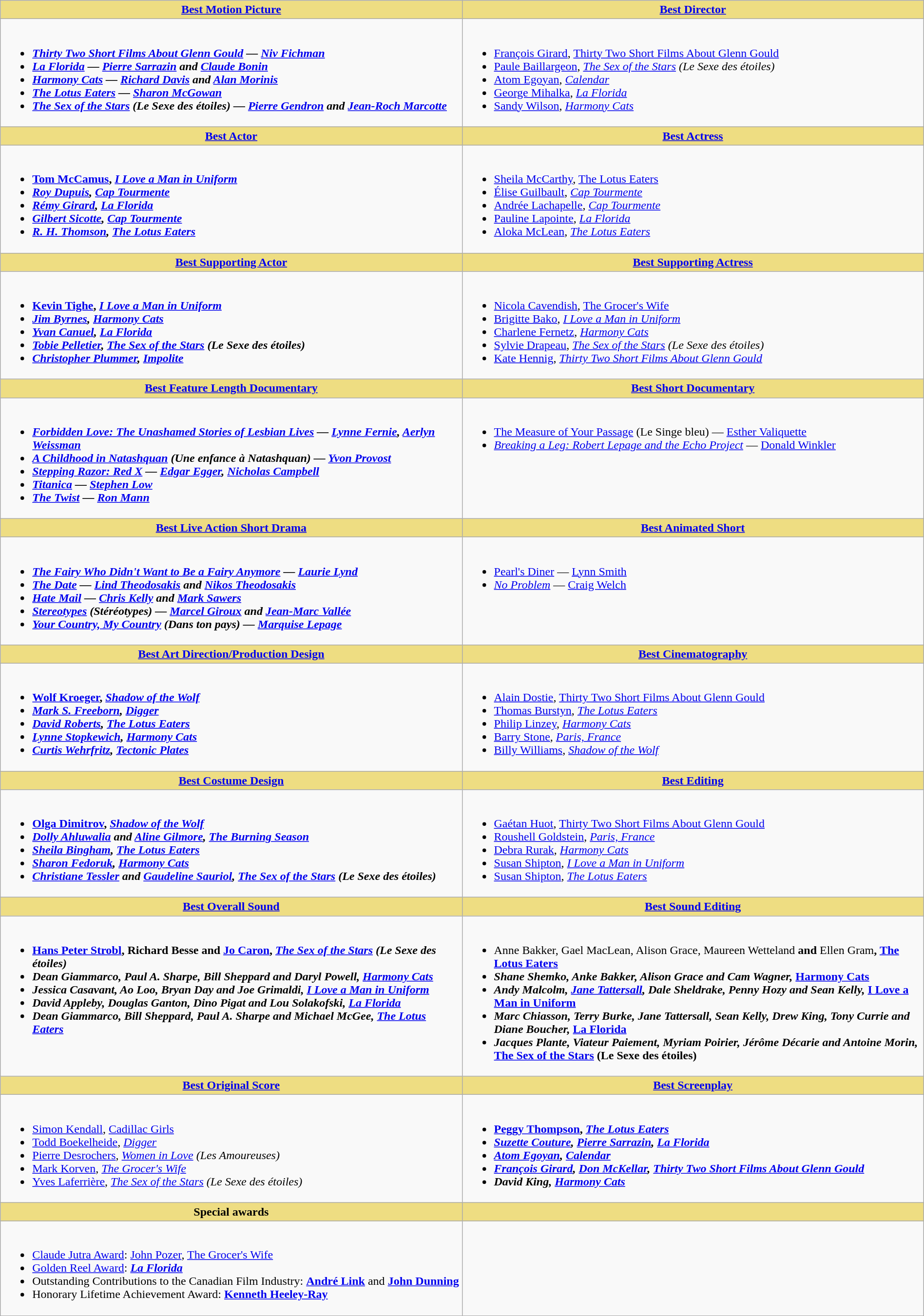<table class=wikitable width=100%>
<tr>
<th style="background:#EEDD82; width:50%"><a href='#'>Best Motion Picture</a></th>
<th style="background:#EEDD82; width:50%"><a href='#'>Best Director</a></th>
</tr>
<tr>
<td valign="top"><br><ul><li> <strong><em><a href='#'>Thirty Two Short Films About Glenn Gould</a><em> — <a href='#'>Niv Fichman</a><strong></li><li></em><a href='#'>La Florida</a><em> — <a href='#'>Pierre Sarrazin</a> and <a href='#'>Claude Bonin</a></li><li></em><a href='#'>Harmony Cats</a><em> — <a href='#'>Richard Davis</a> and <a href='#'>Alan Morinis</a></li><li></em><a href='#'>The Lotus Eaters</a><em> — <a href='#'>Sharon McGowan</a></li><li></em><a href='#'>The Sex of the Stars</a> (Le Sexe des étoiles)<em> — <a href='#'>Pierre Gendron</a> and <a href='#'>Jean-Roch Marcotte</a></li></ul></td>
<td valign="top"><br><ul><li> </strong><a href='#'>François Girard</a>, </em><a href='#'>Thirty Two Short Films About Glenn Gould</a></em></strong></li><li><a href='#'>Paule Baillargeon</a>, <em><a href='#'>The Sex of the Stars</a> (Le Sexe des étoiles)</em></li><li><a href='#'>Atom Egoyan</a>, <em><a href='#'>Calendar</a></em></li><li><a href='#'>George Mihalka</a>, <em><a href='#'>La Florida</a></em></li><li><a href='#'>Sandy Wilson</a>, <em><a href='#'>Harmony Cats</a></em></li></ul></td>
</tr>
<tr>
<th style="background:#EEDD82; width:50%"><a href='#'>Best Actor</a></th>
<th style="background:#EEDD82; width:50%"><a href='#'>Best Actress</a></th>
</tr>
<tr>
<td valign="top"><br><ul><li> <strong><a href='#'>Tom McCamus</a>, <em><a href='#'>I Love a Man in Uniform</a><strong><em></li><li><a href='#'>Roy Dupuis</a>, </em><a href='#'>Cap Tourmente</a><em></li><li><a href='#'>Rémy Girard</a>, </em><a href='#'>La Florida</a><em></li><li><a href='#'>Gilbert Sicotte</a>, </em><a href='#'>Cap Tourmente</a><em></li><li><a href='#'>R. H. Thomson</a>, </em><a href='#'>The Lotus Eaters</a><em></li></ul></td>
<td valign="top"><br><ul><li> </strong><a href='#'>Sheila McCarthy</a>, </em><a href='#'>The Lotus Eaters</a></em></strong></li><li><a href='#'>Élise Guilbault</a>, <em><a href='#'>Cap Tourmente</a></em></li><li><a href='#'>Andrée Lachapelle</a>, <em><a href='#'>Cap Tourmente</a></em></li><li><a href='#'>Pauline Lapointe</a>, <em><a href='#'>La Florida</a></em></li><li><a href='#'>Aloka McLean</a>, <em><a href='#'>The Lotus Eaters</a></em></li></ul></td>
</tr>
<tr>
<th style="background:#EEDD82; width:50%"><a href='#'>Best Supporting Actor</a></th>
<th style="background:#EEDD82; width:50%"><a href='#'>Best Supporting Actress</a></th>
</tr>
<tr>
<td valign="top"><br><ul><li> <strong><a href='#'>Kevin Tighe</a>, <em><a href='#'>I Love a Man in Uniform</a><strong><em></li><li><a href='#'>Jim Byrnes</a>, </em><a href='#'>Harmony Cats</a><em></li><li><a href='#'>Yvan Canuel</a>, </em><a href='#'>La Florida</a><em></li><li><a href='#'>Tobie Pelletier</a>, </em><a href='#'>The Sex of the Stars</a> (Le Sexe des étoiles)<em></li><li><a href='#'>Christopher Plummer</a>, </em><a href='#'>Impolite</a><em></li></ul></td>
<td valign="top"><br><ul><li> </strong><a href='#'>Nicola Cavendish</a>, </em><a href='#'>The Grocer's Wife</a></em></strong></li><li><a href='#'>Brigitte Bako</a>, <em><a href='#'>I Love a Man in Uniform</a></em></li><li><a href='#'>Charlene Fernetz</a>, <em><a href='#'>Harmony Cats</a></em></li><li><a href='#'>Sylvie Drapeau</a>, <em><a href='#'>The Sex of the Stars</a> (Le Sexe des étoiles)</em></li><li><a href='#'>Kate Hennig</a>, <em><a href='#'>Thirty Two Short Films About Glenn Gould</a></em></li></ul></td>
</tr>
<tr>
<th style="background:#EEDD82; width:50%"><a href='#'>Best Feature Length Documentary</a></th>
<th style="background:#EEDD82; width:50%"><a href='#'>Best Short Documentary</a></th>
</tr>
<tr>
<td valign="top"><br><ul><li> <strong><em><a href='#'>Forbidden Love: The Unashamed Stories of Lesbian Lives</a><em> — <a href='#'>Lynne Fernie</a>, <a href='#'>Aerlyn Weissman</a><strong></li><li></em><a href='#'>A Childhood in Natashquan</a> (Une enfance à Natashquan)<em> — <a href='#'>Yvon Provost</a></li><li></em><a href='#'>Stepping Razor: Red X</a><em> — <a href='#'>Edgar Egger</a>, <a href='#'>Nicholas Campbell</a></li><li></em><a href='#'>Titanica</a><em> — <a href='#'>Stephen Low</a></li><li></em><a href='#'>The Twist</a><em> — <a href='#'>Ron Mann</a></li></ul></td>
<td valign="top"><br><ul><li> </em></strong><a href='#'>The Measure of Your Passage</a> (Le Singe bleu)</em> — <a href='#'>Esther Valiquette</a></strong></li><li><em><a href='#'>Breaking a Leg: Robert Lepage and the Echo Project</a></em> — <a href='#'>Donald Winkler</a></li></ul></td>
</tr>
<tr>
<th style="background:#EEDD82; width:50%"><a href='#'>Best Live Action Short Drama</a></th>
<th style="background:#EEDD82; width:50%"><a href='#'>Best Animated Short</a></th>
</tr>
<tr>
<td valign="top"><br><ul><li> <strong><em><a href='#'>The Fairy Who Didn't Want to Be a Fairy Anymore</a><em> — <a href='#'>Laurie Lynd</a><strong></li><li></em><a href='#'>The Date</a><em> — <a href='#'>Lind Theodosakis</a> and <a href='#'>Nikos Theodosakis</a></li><li></em><a href='#'>Hate Mail</a><em> — <a href='#'>Chris Kelly</a> and <a href='#'>Mark Sawers</a></li><li></em><a href='#'>Stereotypes</a> (Stéréotypes)<em> — <a href='#'>Marcel Giroux</a> and <a href='#'>Jean-Marc Vallée</a></li><li></em><a href='#'>Your Country, My Country</a> (Dans ton pays)<em> — <a href='#'>Marquise Lepage</a></li></ul></td>
<td valign="top"><br><ul><li> </em></strong><a href='#'>Pearl's Diner</a></em> — <a href='#'>Lynn Smith</a></strong></li><li><em><a href='#'>No Problem</a></em> — <a href='#'>Craig Welch</a></li></ul></td>
</tr>
<tr>
<th style="background:#EEDD82; width:50%"><a href='#'>Best Art Direction/Production Design</a></th>
<th style="background:#EEDD82; width:50%"><a href='#'>Best Cinematography</a></th>
</tr>
<tr>
<td valign="top"><br><ul><li> <strong><a href='#'>Wolf Kroeger</a>, <em><a href='#'>Shadow of the Wolf</a><strong><em></li><li><a href='#'>Mark S. Freeborn</a>, </em><a href='#'>Digger</a><em></li><li><a href='#'>David Roberts</a>, </em><a href='#'>The Lotus Eaters</a><em></li><li><a href='#'>Lynne Stopkewich</a>, </em><a href='#'>Harmony Cats</a><em></li><li><a href='#'>Curtis Wehrfritz</a>, </em><a href='#'>Tectonic Plates</a><em></li></ul></td>
<td valign="top"><br><ul><li> </strong><a href='#'>Alain Dostie</a>, </em><a href='#'>Thirty Two Short Films About Glenn Gould</a></em></strong></li><li><a href='#'>Thomas Burstyn</a>, <em><a href='#'>The Lotus Eaters</a></em></li><li><a href='#'>Philip Linzey</a>, <em><a href='#'>Harmony Cats</a></em></li><li><a href='#'>Barry Stone</a>, <em><a href='#'>Paris, France</a></em></li><li><a href='#'>Billy Williams</a>, <em><a href='#'>Shadow of the Wolf</a></em></li></ul></td>
</tr>
<tr>
<th style="background:#EEDD82; width:50%"><a href='#'>Best Costume Design</a></th>
<th style="background:#EEDD82; width:50%"><a href='#'>Best Editing</a></th>
</tr>
<tr>
<td valign="top"><br><ul><li> <strong><a href='#'>Olga Dimitrov</a>, <em><a href='#'>Shadow of the Wolf</a><strong><em></li><li><a href='#'>Dolly Ahluwalia</a> and <a href='#'>Aline Gilmore</a>, </em><a href='#'>The Burning Season</a><em></li><li><a href='#'>Sheila Bingham</a>, </em><a href='#'>The Lotus Eaters</a><em></li><li><a href='#'>Sharon Fedoruk</a>, </em><a href='#'>Harmony Cats</a><em></li><li><a href='#'>Christiane Tessler</a> and <a href='#'>Gaudeline Sauriol</a>, </em><a href='#'>The Sex of the Stars</a> (Le Sexe des étoiles)<em></li></ul></td>
<td valign="top"><br><ul><li> </strong><a href='#'>Gaétan Huot</a>, </em><a href='#'>Thirty Two Short Films About Glenn Gould</a></em></strong></li><li><a href='#'>Roushell Goldstein</a>, <em><a href='#'>Paris, France</a></em></li><li><a href='#'>Debra Rurak</a>, <em><a href='#'>Harmony Cats</a></em></li><li><a href='#'>Susan Shipton</a>, <em><a href='#'>I Love a Man in Uniform</a></em></li><li><a href='#'>Susan Shipton</a>, <em><a href='#'>The Lotus Eaters</a></em></li></ul></td>
</tr>
<tr>
<th style="background:#EEDD82; width:50%"><a href='#'>Best Overall Sound</a></th>
<th style="background:#EEDD82; width:50%"><a href='#'>Best Sound Editing</a></th>
</tr>
<tr>
<td valign="top"><br><ul><li> <strong><a href='#'>Hans Peter Strobl</a>, Richard Besse and <a href='#'>Jo Caron</a>, <em><a href='#'>The Sex of the Stars</a> (Le Sexe des étoiles)<strong><em></li><li>Dean Giammarco, Paul A. Sharpe, Bill Sheppard and Daryl Powell, </em><a href='#'>Harmony Cats</a><em></li><li>Jessica Casavant, Ao Loo, Bryan Day and Joe Grimaldi, </em><a href='#'>I Love a Man in Uniform</a><em></li><li>David Appleby, Douglas Ganton, Dino Pigat and Lou Solakofski, </em><a href='#'>La Florida</a><em></li><li>Dean Giammarco, Bill Sheppard, Paul A. Sharpe and Michael McGee, </em><a href='#'>The Lotus Eaters</a><em></li></ul></td>
<td valign="top"><br><ul><li> </strong>Anne Bakker, Gael MacLean, Alison Grace, Maureen Wetteland<strong> and </strong>Ellen Gram<strong>, </em><a href='#'>The Lotus Eaters</a><em></li><li>Shane Shemko, Anke Bakker, Alison Grace and Cam Wagner, </em><a href='#'>Harmony Cats</a><em></li><li>Andy Malcolm, <a href='#'>Jane Tattersall</a>, Dale Sheldrake, Penny Hozy and Sean Kelly, </em><a href='#'>I Love a Man in Uniform</a><em></li><li>Marc Chiasson, Terry Burke, Jane Tattersall, Sean Kelly, Drew King, Tony Currie and Diane Boucher, </em><a href='#'>La Florida</a><em></li><li>Jacques Plante, Viateur Paiement, Myriam Poirier, Jérôme Décarie and Antoine Morin, </em><a href='#'>The Sex of the Stars</a> (Le Sexe des étoiles)<em></li></ul></td>
</tr>
<tr>
<th style="background:#EEDD82; width:50%"><a href='#'>Best Original Score</a></th>
<th style="background:#EEDD82; width:50%"><a href='#'>Best Screenplay</a></th>
</tr>
<tr>
<td valign="top"><br><ul><li> </strong><a href='#'>Simon Kendall</a>, </em><a href='#'>Cadillac Girls</a></em></strong></li><li><a href='#'>Todd Boekelheide</a>, <em><a href='#'>Digger</a></em></li><li><a href='#'>Pierre Desrochers</a>, <em><a href='#'>Women in Love</a> (Les Amoureuses)</em></li><li><a href='#'>Mark Korven</a>, <em><a href='#'>The Grocer's Wife</a></em></li><li><a href='#'>Yves Laferrière</a>, <em><a href='#'>The Sex of the Stars</a> (Le Sexe des étoiles)</em></li></ul></td>
<td valign="top"><br><ul><li> <strong><a href='#'>Peggy Thompson</a>, <em><a href='#'>The Lotus Eaters</a><strong><em></li><li><a href='#'>Suzette Couture</a>, <a href='#'>Pierre Sarrazin</a>, </em><a href='#'>La Florida</a><em></li><li><a href='#'>Atom Egoyan</a>, </em><a href='#'>Calendar</a><em></li><li><a href='#'>François Girard</a>, <a href='#'>Don McKellar</a>, </em><a href='#'>Thirty Two Short Films About Glenn Gould</a><em></li><li>David King, </em><a href='#'>Harmony Cats</a><em></li></ul></td>
</tr>
<tr>
<th style="background:#EEDD82; width:50%">Special awards</th>
<th style="background:#EEDD82; width:50%"></th>
</tr>
<tr>
<td valign="top"><br><ul><li><a href='#'>Claude Jutra Award</a>: </strong><a href='#'>John Pozer</a>, </em><a href='#'>The Grocer's Wife</a></em></strong></li><li><a href='#'>Golden Reel Award</a>: <strong><em><a href='#'>La Florida</a></em></strong></li><li>Outstanding Contributions to the Canadian Film Industry: <strong><a href='#'>André Link</a></strong> and <strong><a href='#'>John Dunning</a></strong></li><li>Honorary Lifetime Achievement Award: <strong><a href='#'>Kenneth Heeley-Ray</a></strong></li></ul></td>
<td valign="top"></td>
</tr>
</table>
